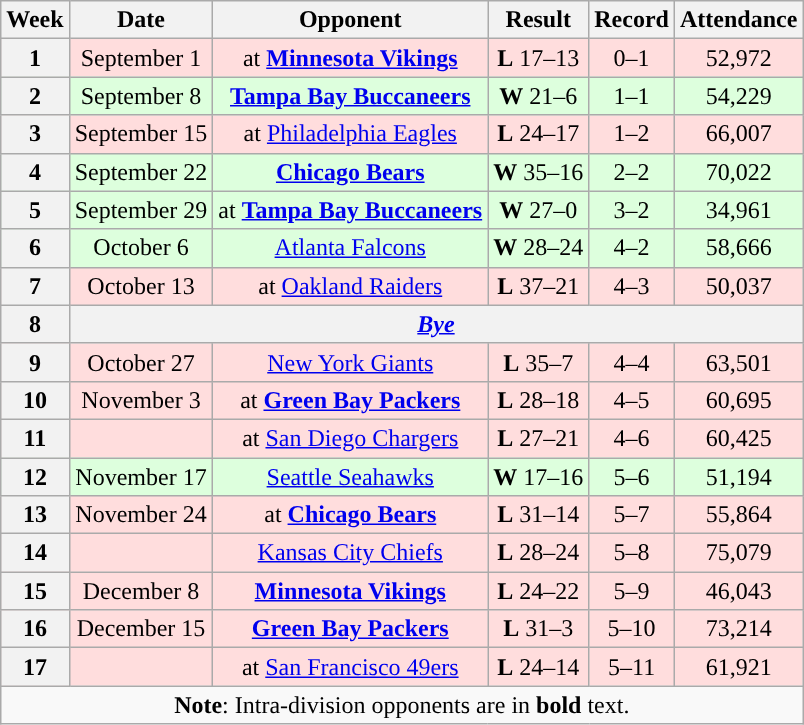<table class="wikitable"  style="text-align: center;">
<tr>
<th>Week</th>
<th>Date</th>
<th>Opponent</th>
<th>Result</th>
<th>Record</th>
<th>Attendance</th>
</tr>
<tr style="background: #ffdddd;">
<th>1</th>
<td>September 1</td>
<td>at <strong><a href='#'>Minnesota Vikings</a></strong></td>
<td><strong>L</strong> 17–13</td>
<td>0–1</td>
<td>52,972</td>
</tr>
<tr style="background: #ddffdd;">
<th>2</th>
<td>September 8</td>
<td><strong><a href='#'>Tampa Bay Buccaneers</a></strong></td>
<td><strong>W</strong> 21–6</td>
<td>1–1</td>
<td>54,229</td>
</tr>
<tr style="background: #ffdddd;">
<th>3</th>
<td>September 15</td>
<td>at <a href='#'>Philadelphia Eagles</a></td>
<td><strong>L</strong> 24–17</td>
<td>1–2</td>
<td>66,007</td>
</tr>
<tr style="background: #ddffdd;">
<th>4</th>
<td>September 22</td>
<td><strong><a href='#'>Chicago Bears</a></strong></td>
<td><strong>W</strong> 35–16</td>
<td>2–2</td>
<td>70,022</td>
</tr>
<tr style="background: #ddffdd;">
<th>5</th>
<td>September 29</td>
<td>at <strong><a href='#'>Tampa Bay Buccaneers</a></strong></td>
<td><strong>W</strong> 27–0</td>
<td>3–2</td>
<td>34,961</td>
</tr>
<tr style="background: #ddffdd;">
<th>6</th>
<td>October 6</td>
<td><a href='#'>Atlanta Falcons</a></td>
<td><strong>W</strong> 28–24</td>
<td>4–2</td>
<td>58,666</td>
</tr>
<tr style="background: #ffdddd;">
<th>7</th>
<td>October 13</td>
<td>at <a href='#'>Oakland Raiders</a></td>
<td><strong>L</strong> 37–21</td>
<td>4–3</td>
<td>50,037</td>
</tr>
<tr>
<th>8</th>
<th colspan="5"><em><a href='#'>Bye</a></em></th>
</tr>
<tr style="background: #ffdddd;">
<th>9</th>
<td>October 27</td>
<td><a href='#'>New York Giants</a></td>
<td><strong>L</strong> 35–7</td>
<td>4–4</td>
<td>63,501</td>
</tr>
<tr style="background: #ffdddd;">
<th>10</th>
<td>November 3</td>
<td>at <strong><a href='#'>Green Bay Packers</a></strong></td>
<td><strong>L</strong> 28–18</td>
<td>4–5</td>
<td>60,695</td>
</tr>
<tr style="background: #ffdddd;">
<th>11</th>
<td></td>
<td>at <a href='#'>San Diego Chargers</a></td>
<td><strong>L</strong> 27–21</td>
<td>4–6</td>
<td>60,425</td>
</tr>
<tr style="background: #ddffdd;">
<th>12</th>
<td>November 17</td>
<td><a href='#'>Seattle Seahawks</a></td>
<td><strong>W</strong> 17–16</td>
<td>5–6</td>
<td>51,194</td>
</tr>
<tr style="background: #ffdddd;">
<th>13</th>
<td>November 24</td>
<td>at <strong><a href='#'>Chicago Bears</a></strong></td>
<td><strong>L</strong> 31–14</td>
<td>5–7</td>
<td>55,864</td>
</tr>
<tr style="background: #ffdddd;">
<th>14</th>
<td></td>
<td><a href='#'>Kansas City Chiefs</a></td>
<td><strong>L</strong> 28–24</td>
<td>5–8</td>
<td>75,079</td>
</tr>
<tr style="background: #ffdddd;">
<th>15</th>
<td>December 8</td>
<td><strong><a href='#'>Minnesota Vikings</a></strong></td>
<td><strong>L</strong> 24–22</td>
<td>5–9</td>
<td>46,043</td>
</tr>
<tr style="background: #ffdddd;">
<th>16</th>
<td>December 15</td>
<td><strong><a href='#'>Green Bay Packers</a></strong></td>
<td><strong>L</strong> 31–3</td>
<td>5–10</td>
<td>73,214</td>
</tr>
<tr style="background: #ffdddd;">
<th>17</th>
<td></td>
<td>at <a href='#'>San Francisco 49ers</a></td>
<td><strong>L</strong> 24–14</td>
<td>5–11</td>
<td>61,921</td>
</tr>
<tr>
<td colspan="6"><strong>Note</strong>: Intra-division opponents are in <strong>bold</strong> text.</td>
</tr>
</table>
